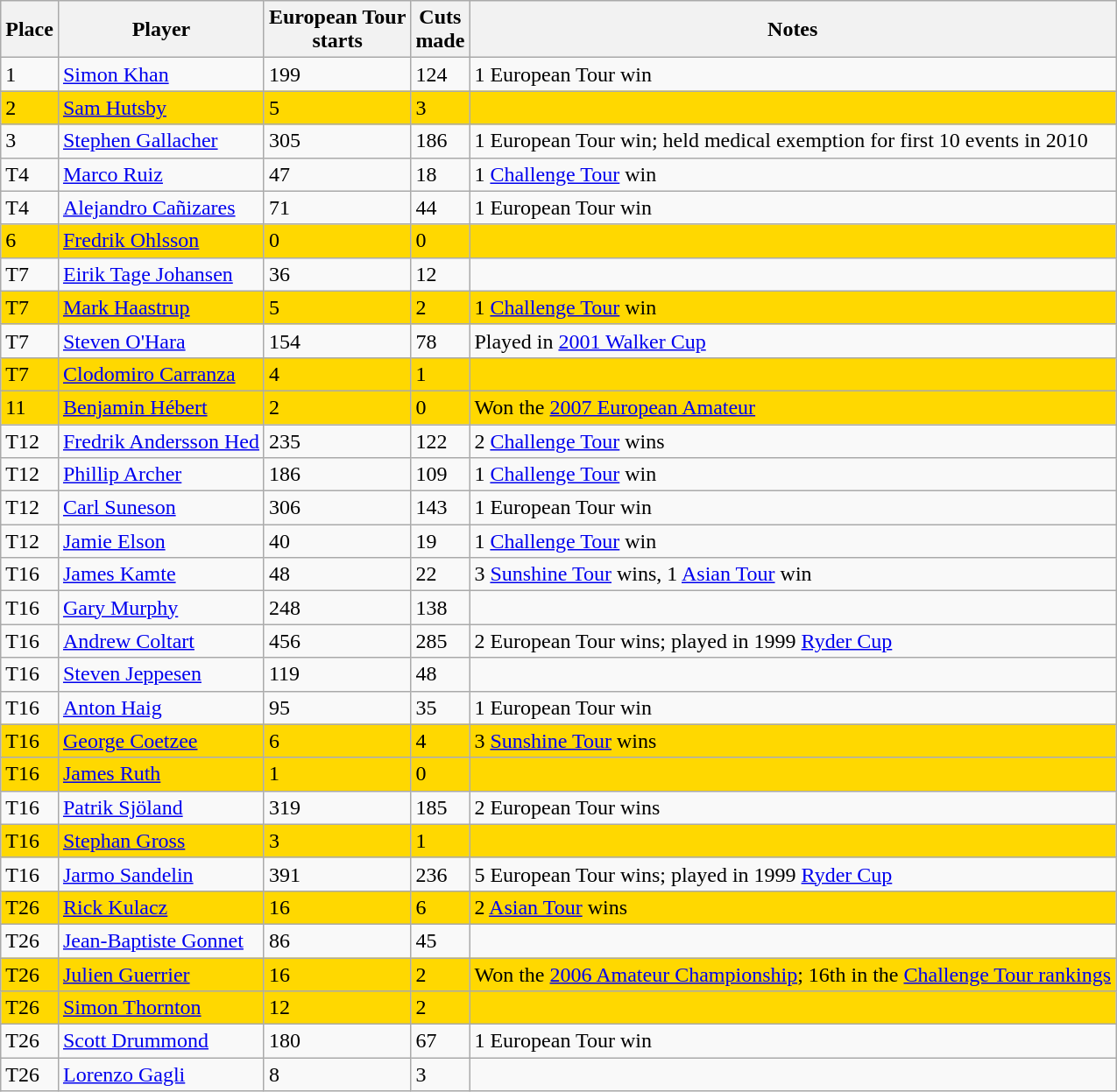<table class="sortable wikitable">
<tr>
<th>Place</th>
<th>Player</th>
<th>European Tour<br>starts</th>
<th>Cuts<br>made</th>
<th>Notes</th>
</tr>
<tr>
<td>1</td>
<td> <a href='#'>Simon Khan</a></td>
<td>199</td>
<td>124</td>
<td>1 European Tour win</td>
</tr>
<tr style="background:#FFD800;">
<td>2</td>
<td> <a href='#'>Sam Hutsby</a></td>
<td>5</td>
<td>3</td>
<td></td>
</tr>
<tr>
<td>3</td>
<td> <a href='#'>Stephen Gallacher</a></td>
<td>305</td>
<td>186</td>
<td>1 European Tour win; held medical exemption for first 10 events in 2010</td>
</tr>
<tr>
<td>T4</td>
<td> <a href='#'>Marco Ruiz</a></td>
<td>47</td>
<td>18</td>
<td>1 <a href='#'>Challenge Tour</a> win</td>
</tr>
<tr>
<td>T4</td>
<td> <a href='#'>Alejandro Cañizares</a></td>
<td>71</td>
<td>44</td>
<td>1 European Tour win</td>
</tr>
<tr style="background:#FFD800;">
<td>6</td>
<td> <a href='#'>Fredrik Ohlsson</a></td>
<td>0</td>
<td>0</td>
<td></td>
</tr>
<tr>
<td>T7</td>
<td> <a href='#'>Eirik Tage Johansen</a></td>
<td>36</td>
<td>12</td>
<td></td>
</tr>
<tr style="background:#FFD800;">
<td>T7</td>
<td> <a href='#'>Mark Haastrup</a></td>
<td>5</td>
<td>2</td>
<td>1 <a href='#'>Challenge Tour</a> win</td>
</tr>
<tr>
<td>T7</td>
<td> <a href='#'>Steven O'Hara</a></td>
<td>154</td>
<td>78</td>
<td>Played in <a href='#'>2001 Walker Cup</a></td>
</tr>
<tr style="background:#FFD800;">
<td>T7</td>
<td> <a href='#'>Clodomiro Carranza</a></td>
<td>4</td>
<td>1</td>
<td></td>
</tr>
<tr style="background:#FFD800;">
<td>11</td>
<td> <a href='#'>Benjamin Hébert</a></td>
<td>2</td>
<td>0</td>
<td>Won the <a href='#'>2007 European Amateur</a></td>
</tr>
<tr>
<td>T12</td>
<td> <a href='#'>Fredrik Andersson Hed</a></td>
<td>235</td>
<td>122</td>
<td>2 <a href='#'>Challenge Tour</a> wins</td>
</tr>
<tr>
<td>T12</td>
<td> <a href='#'>Phillip Archer</a></td>
<td>186</td>
<td>109</td>
<td>1 <a href='#'>Challenge Tour</a> win</td>
</tr>
<tr>
<td>T12</td>
<td> <a href='#'>Carl Suneson</a></td>
<td>306</td>
<td>143</td>
<td>1 European Tour win</td>
</tr>
<tr>
<td>T12</td>
<td> <a href='#'>Jamie Elson</a></td>
<td>40</td>
<td>19</td>
<td>1 <a href='#'>Challenge Tour</a> win</td>
</tr>
<tr>
<td>T16</td>
<td> <a href='#'>James Kamte</a></td>
<td>48</td>
<td>22</td>
<td>3 <a href='#'>Sunshine Tour</a> wins, 1 <a href='#'>Asian Tour</a> win</td>
</tr>
<tr>
<td>T16</td>
<td> <a href='#'>Gary Murphy</a></td>
<td>248</td>
<td>138</td>
<td></td>
</tr>
<tr>
<td>T16</td>
<td> <a href='#'>Andrew Coltart</a></td>
<td>456</td>
<td>285</td>
<td>2 European Tour wins; played in 1999 <a href='#'>Ryder Cup</a></td>
</tr>
<tr>
<td>T16</td>
<td> <a href='#'>Steven Jeppesen</a></td>
<td>119</td>
<td>48</td>
<td></td>
</tr>
<tr>
<td>T16</td>
<td> <a href='#'>Anton Haig</a></td>
<td>95</td>
<td>35</td>
<td>1 European Tour win</td>
</tr>
<tr style="background:#FFD800;">
<td>T16</td>
<td> <a href='#'>George Coetzee</a></td>
<td>6</td>
<td>4</td>
<td>3 <a href='#'>Sunshine Tour</a> wins</td>
</tr>
<tr style="background:#FFD800;">
<td>T16</td>
<td> <a href='#'>James Ruth</a></td>
<td>1</td>
<td>0</td>
<td></td>
</tr>
<tr>
<td>T16</td>
<td> <a href='#'>Patrik Sjöland</a></td>
<td>319</td>
<td>185</td>
<td>2 European Tour wins</td>
</tr>
<tr style="background:#FFD800;">
<td>T16</td>
<td> <a href='#'>Stephan Gross</a></td>
<td>3</td>
<td>1</td>
<td></td>
</tr>
<tr>
<td>T16</td>
<td> <a href='#'>Jarmo Sandelin</a></td>
<td>391</td>
<td>236</td>
<td>5 European Tour wins; played in 1999 <a href='#'>Ryder Cup</a></td>
</tr>
<tr style="background:#FFD800;">
<td>T26</td>
<td> <a href='#'>Rick Kulacz</a></td>
<td>16</td>
<td>6</td>
<td>2 <a href='#'>Asian Tour</a> wins</td>
</tr>
<tr>
<td>T26</td>
<td> <a href='#'>Jean-Baptiste Gonnet</a></td>
<td>86</td>
<td>45</td>
<td></td>
</tr>
<tr style="background:#FFD800;">
<td>T26</td>
<td> <a href='#'>Julien Guerrier</a></td>
<td>16</td>
<td>2</td>
<td>Won the <a href='#'>2006 Amateur Championship</a>; 16th in the <a href='#'>Challenge Tour rankings</a></td>
</tr>
<tr style="background:#FFD800;">
<td>T26</td>
<td> <a href='#'>Simon Thornton</a></td>
<td>12</td>
<td>2</td>
<td></td>
</tr>
<tr>
<td>T26</td>
<td> <a href='#'>Scott Drummond</a></td>
<td>180</td>
<td>67</td>
<td>1 European Tour win</td>
</tr>
<tr>
<td>T26</td>
<td> <a href='#'>Lorenzo Gagli</a></td>
<td>8</td>
<td>3</td>
<td></td>
</tr>
</table>
